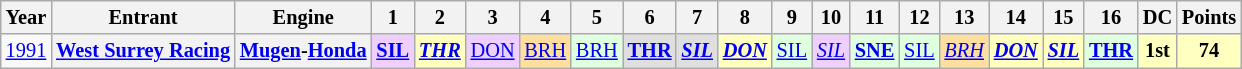<table class="wikitable" style="text-align:center; font-size:85%">
<tr>
<th>Year</th>
<th>Entrant</th>
<th>Engine</th>
<th>1</th>
<th>2</th>
<th>3</th>
<th>4</th>
<th>5</th>
<th>6</th>
<th>7</th>
<th>8</th>
<th>9</th>
<th>10</th>
<th>11</th>
<th>12</th>
<th>13</th>
<th>14</th>
<th>15</th>
<th>16</th>
<th>DC</th>
<th>Points</th>
</tr>
<tr>
<td><a href='#'>1991</a></td>
<th nowrap><a href='#'>West Surrey Racing</a></th>
<th nowrap><a href='#'>Mugen</a>-<a href='#'>Honda</a></th>
<td style="background:#EFCFFF;"><strong><a href='#'>SIL</a></strong><br></td>
<td style="background:#FFFFBF;"><strong><em><a href='#'>THR</a></em></strong><br></td>
<td style="background:#EFCFFF;"><a href='#'>DON</a><br></td>
<td style="background:#FFDF9F;"><a href='#'>BRH</a><br></td>
<td style="background:#DFFFDF;"><a href='#'>BRH</a><br></td>
<td style="background:#DFDFDF;"><strong><a href='#'>THR</a></strong><br></td>
<td style="background:#DFDFDF;"><strong><em><a href='#'>SIL</a></em></strong><br></td>
<td style="background:#FFFFBF;"><strong><em><a href='#'>DON</a></em></strong><br></td>
<td style="background:#DFFFDF;"><a href='#'>SIL</a><br></td>
<td style="background:#EFCFFF;"><em><a href='#'>SIL</a></em><br></td>
<td style="background:#DFFFDF;"><strong><a href='#'>SNE</a></strong><br></td>
<td style="background:#DFFFDF;"><a href='#'>SIL</a><br></td>
<td style="background:#FFDF9F;"><em><a href='#'>BRH</a></em><br></td>
<td style="background:#FFFFBF;"><strong><em><a href='#'>DON</a></em></strong><br></td>
<td style="background:#FFFFBF;"><strong><em><a href='#'>SIL</a></em></strong><br></td>
<td style="background:#DFFFDF;"><strong><a href='#'>THR</a></strong><br></td>
<th style="background:#FFFFBF;">1st</th>
<th style="background:#FFFFBF;">74</th>
</tr>
</table>
